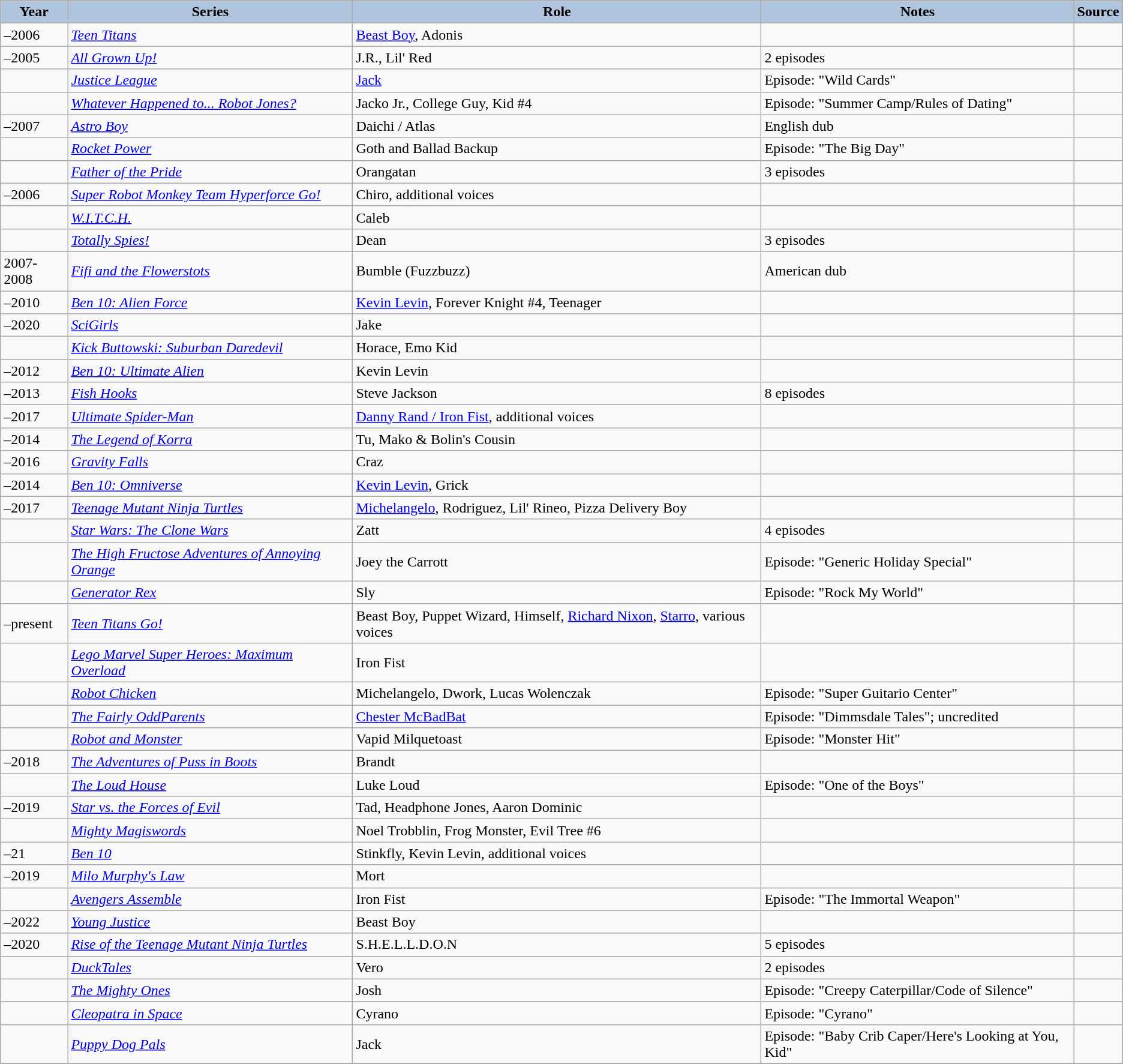<table class="wikitable sortable plainrowheaders" style="width=95%;  font-size: 100%;">
<tr>
<th style="background:#b0c4de;">Year</th>
<th style="background:#b0c4de;">Series</th>
<th style="background:#b0c4de;">Role</th>
<th style="background:#b0c4de;" class="unsortable">Notes</th>
<th style="background:#b0c4de;" class="unsortable">Source</th>
</tr>
<tr>
<td>–2006</td>
<td><em><a href='#'>Teen Titans</a></em></td>
<td><a href='#'>Beast Boy</a>, Adonis</td>
<td></td>
<td></td>
</tr>
<tr>
<td>–2005</td>
<td><em><a href='#'>All Grown Up!</a></em></td>
<td>J.R., Lil' Red</td>
<td>2 episodes</td>
<td></td>
</tr>
<tr>
<td></td>
<td><em><a href='#'>Justice League</a></em></td>
<td><a href='#'>Jack</a></td>
<td>Episode: "Wild Cards"</td>
<td></td>
</tr>
<tr>
<td></td>
<td><em><a href='#'>Whatever Happened to... Robot Jones?</a></em></td>
<td>Jacko Jr., College Guy, Kid #4</td>
<td>Episode: "Summer Camp/Rules of Dating"</td>
<td></td>
</tr>
<tr>
<td>–2007</td>
<td><em><a href='#'>Astro Boy</a></em></td>
<td>Daichi / Atlas</td>
<td>English dub</td>
<td></td>
</tr>
<tr>
<td></td>
<td><em><a href='#'>Rocket Power</a></em></td>
<td>Goth and Ballad Backup</td>
<td>Episode: "The Big Day"</td>
<td></td>
</tr>
<tr>
<td></td>
<td><em><a href='#'>Father of the Pride</a></em></td>
<td>Orangatan</td>
<td>3 episodes</td>
<td></td>
</tr>
<tr>
<td>–2006</td>
<td><em><a href='#'>Super Robot Monkey Team Hyperforce Go!</a></em></td>
<td>Chiro, additional voices</td>
<td></td>
<td></td>
</tr>
<tr>
<td></td>
<td><em><a href='#'>W.I.T.C.H.</a></em></td>
<td>Caleb</td>
<td></td>
<td></td>
</tr>
<tr>
<td></td>
<td><em><a href='#'>Totally Spies!</a></em></td>
<td>Dean</td>
<td>3 episodes</td>
<td></td>
</tr>
<tr>
<td>2007-2008</td>
<td><a href='#'><em>Fifi and the Flowerstots</em></a></td>
<td>Bumble (Fuzzbuzz)</td>
<td>American dub</td>
<td></td>
</tr>
<tr>
<td>–2010</td>
<td><em><a href='#'>Ben 10: Alien Force</a></em></td>
<td><a href='#'>Kevin Levin</a>, Forever Knight #4, Teenager</td>
<td></td>
<td></td>
</tr>
<tr>
<td>–2020</td>
<td><em><a href='#'>SciGirls</a></em></td>
<td>Jake</td>
<td></td>
<td></td>
</tr>
<tr>
<td></td>
<td><em><a href='#'>Kick Buttowski: Suburban Daredevil</a></em></td>
<td>Horace, Emo Kid</td>
<td></td>
<td></td>
</tr>
<tr>
<td>–2012</td>
<td><em><a href='#'>Ben 10: Ultimate Alien</a></em></td>
<td>Kevin Levin</td>
<td></td>
<td></td>
</tr>
<tr>
<td>–2013</td>
<td><em><a href='#'>Fish Hooks</a></em></td>
<td>Steve Jackson</td>
<td>8 episodes</td>
<td></td>
</tr>
<tr>
<td>–2017</td>
<td><em><a href='#'>Ultimate Spider-Man</a></em></td>
<td><a href='#'>Danny Rand / Iron Fist</a>, additional voices</td>
<td></td>
<td></td>
</tr>
<tr>
<td>–2014</td>
<td><em><a href='#'>The Legend of Korra</a></em></td>
<td>Tu, Mako & Bolin's Cousin</td>
<td></td>
<td></td>
</tr>
<tr>
<td>–2016</td>
<td><em><a href='#'>Gravity Falls</a></em></td>
<td>Craz</td>
<td></td>
<td></td>
</tr>
<tr>
<td>–2014</td>
<td><em><a href='#'>Ben 10: Omniverse</a></em></td>
<td><a href='#'>Kevin Levin</a>, Grick</td>
<td></td>
<td></td>
</tr>
<tr>
<td>–2017</td>
<td><em><a href='#'>Teenage Mutant Ninja Turtles</a></em></td>
<td><a href='#'>Michelangelo</a>, Rodriguez, Lil' Rineo, Pizza Delivery Boy</td>
<td></td>
<td></td>
</tr>
<tr>
<td></td>
<td><em><a href='#'>Star Wars: The Clone Wars</a></em></td>
<td>Zatt</td>
<td>4 episodes</td>
<td></td>
</tr>
<tr>
<td></td>
<td><em><a href='#'>The High Fructose Adventures of Annoying Orange</a></em></td>
<td>Joey the Carrott</td>
<td>Episode: "Generic Holiday Special"</td>
<td></td>
</tr>
<tr>
<td></td>
<td><em><a href='#'>Generator Rex</a></em></td>
<td>Sly</td>
<td>Episode: "Rock My World"</td>
<td></td>
</tr>
<tr>
<td>–present</td>
<td><em><a href='#'>Teen Titans Go!</a></em></td>
<td>Beast Boy, Puppet Wizard, Himself, <a href='#'>Richard Nixon</a>, <a href='#'>Starro</a>, various voices</td>
<td></td>
<td></td>
</tr>
<tr>
<td></td>
<td><em><a href='#'>Lego Marvel Super Heroes: Maximum Overload</a></em></td>
<td>Iron Fist</td>
<td></td>
<td></td>
</tr>
<tr>
<td></td>
<td><em><a href='#'>Robot Chicken</a></em></td>
<td>Michelangelo, Dwork, Lucas Wolenczak</td>
<td>Episode: "Super Guitario Center"</td>
<td></td>
</tr>
<tr>
<td></td>
<td><em><a href='#'>The Fairly OddParents</a></em></td>
<td><a href='#'>Chester McBadBat</a></td>
<td>Episode: "Dimmsdale Tales"; uncredited</td>
<td></td>
</tr>
<tr>
<td></td>
<td><em><a href='#'>Robot and Monster</a></em></td>
<td>Vapid Milquetoast</td>
<td>Episode: "Monster Hit"</td>
<td></td>
</tr>
<tr>
<td>–2018</td>
<td><em><a href='#'>The Adventures of Puss in Boots</a></em></td>
<td>Brandt</td>
<td></td>
<td></td>
</tr>
<tr>
<td></td>
<td><em><a href='#'>The Loud House</a></em></td>
<td>Luke Loud</td>
<td>Episode: "One of the Boys"</td>
<td></td>
</tr>
<tr>
<td>–2019</td>
<td><em><a href='#'>Star vs. the Forces of Evil</a></em></td>
<td>Tad, Headphone Jones, Aaron Dominic</td>
<td></td>
<td></td>
</tr>
<tr>
<td></td>
<td><em><a href='#'>Mighty Magiswords</a></em></td>
<td>Noel Trobblin, Frog Monster, Evil Tree #6</td>
<td></td>
<td></td>
</tr>
<tr>
<td>–21</td>
<td><em><a href='#'>Ben 10</a></em></td>
<td>Stinkfly, Kevin Levin, additional voices</td>
<td></td>
<td></td>
</tr>
<tr>
<td>–2019</td>
<td><em><a href='#'>Milo Murphy's Law</a></em></td>
<td>Mort</td>
<td></td>
<td></td>
</tr>
<tr>
<td></td>
<td><em><a href='#'>Avengers Assemble</a></em></td>
<td>Iron Fist</td>
<td>Episode: "The Immortal Weapon"</td>
<td></td>
</tr>
<tr>
<td>–2022</td>
<td><em><a href='#'>Young Justice</a></em></td>
<td>Beast Boy</td>
<td></td>
<td></td>
</tr>
<tr>
<td>–2020</td>
<td><em><a href='#'>Rise of the Teenage Mutant Ninja Turtles</a></em></td>
<td>S.H.E.L.L.D.O.N</td>
<td>5 episodes</td>
<td></td>
</tr>
<tr>
<td></td>
<td><em><a href='#'>DuckTales</a></em></td>
<td>Vero</td>
<td>2 episodes</td>
<td></td>
</tr>
<tr>
<td></td>
<td><em><a href='#'>The Mighty Ones</a></em></td>
<td>Josh</td>
<td>Episode: "Creepy Caterpillar/Code of Silence"</td>
<td></td>
</tr>
<tr>
<td></td>
<td><em><a href='#'>Cleopatra in Space</a></em></td>
<td>Cyrano</td>
<td>Episode: "Cyrano"</td>
<td></td>
</tr>
<tr>
<td></td>
<td><em><a href='#'>Puppy Dog Pals</a></em></td>
<td>Jack</td>
<td>Episode: "Baby Crib Caper/Here's Looking at You, Kid"</td>
<td></td>
</tr>
<tr>
</tr>
</table>
